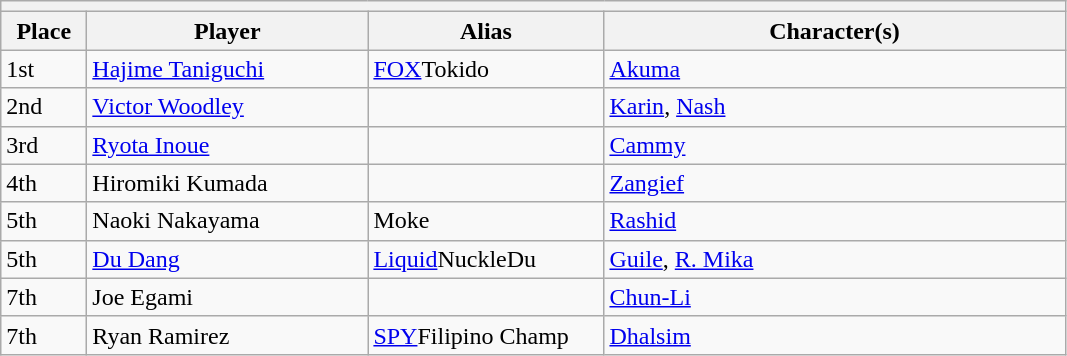<table class="wikitable">
<tr>
<th colspan=5></th>
</tr>
<tr>
<th style="width:50px;">Place</th>
<th style="width:180px;">Player</th>
<th style="width:150px;">Alias</th>
<th style="width:300px;">Character(s)</th>
</tr>
<tr>
<td>1st</td>
<td> <a href='#'>Hajime Taniguchi</a></td>
<td><a href='#'>FOX</a>Tokido</td>
<td><a href='#'>Akuma</a></td>
</tr>
<tr>
<td>2nd</td>
<td> <a href='#'>Victor Woodley</a></td>
<td></td>
<td><a href='#'>Karin</a>, <a href='#'>Nash</a></td>
</tr>
<tr>
<td>3rd</td>
<td> <a href='#'>Ryota Inoue</a></td>
<td></td>
<td><a href='#'>Cammy</a></td>
</tr>
<tr>
<td>4th</td>
<td> Hiromiki Kumada</td>
<td></td>
<td><a href='#'>Zangief</a></td>
</tr>
<tr>
<td>5th</td>
<td> Naoki Nakayama</td>
<td>Moke</td>
<td><a href='#'>Rashid</a></td>
</tr>
<tr>
<td>5th</td>
<td> <a href='#'>Du Dang</a></td>
<td><a href='#'>Liquid</a>NuckleDu</td>
<td><a href='#'>Guile</a>, <a href='#'>R. Mika</a></td>
</tr>
<tr>
<td>7th</td>
<td> Joe Egami</td>
<td></td>
<td><a href='#'>Chun-Li</a></td>
</tr>
<tr>
<td>7th</td>
<td> Ryan Ramirez</td>
<td><a href='#'>SPY</a>Filipino Champ</td>
<td><a href='#'>Dhalsim</a></td>
</tr>
</table>
